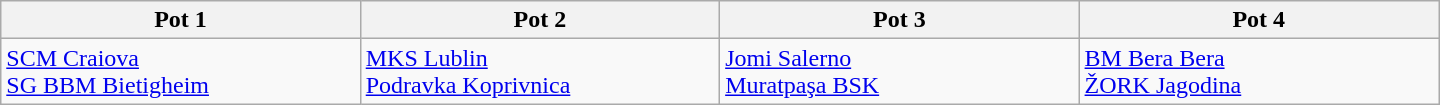<table class="wikitable">
<tr>
<th width=15%>Pot 1</th>
<th width=15%>Pot 2</th>
<th width=15%>Pot 3</th>
<th width=15%>Pot 4</th>
</tr>
<tr>
<td valign="top"> <a href='#'>SCM Craiova</a><br> <a href='#'>SG BBM Bietigheim</a></td>
<td valign="top"> <a href='#'>MKS Lublin</a><br> <a href='#'>Podravka Koprivnica</a></td>
<td valign="top"> <a href='#'>Jomi Salerno</a><br> <a href='#'>Muratpaşa BSK</a></td>
<td valign="top"> <a href='#'>BM Bera Bera</a><br> <a href='#'>ŽORK Jagodina</a></td>
</tr>
</table>
